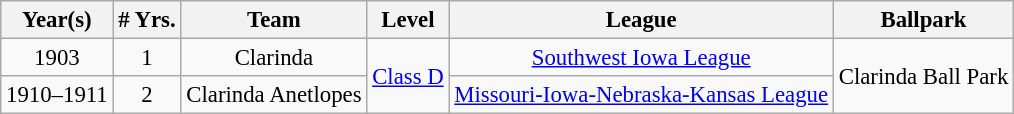<table class="wikitable" style="text-align:center; font-size: 95%;">
<tr>
<th>Year(s)</th>
<th># Yrs.</th>
<th>Team</th>
<th>Level</th>
<th>League</th>
<th>Ballpark</th>
</tr>
<tr>
<td>1903</td>
<td>1</td>
<td>Clarinda</td>
<td rowspan=2><a href='#'>Class D</a></td>
<td><a href='#'>Southwest Iowa League</a></td>
<td rowspan=2>Clarinda Ball Park</td>
</tr>
<tr>
<td>1910–1911</td>
<td>2</td>
<td>Clarinda Anetlopes</td>
<td><a href='#'>Missouri-Iowa-Nebraska-Kansas League</a></td>
</tr>
</table>
